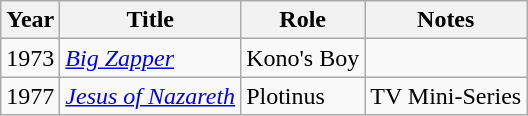<table class="wikitable">
<tr>
<th>Year</th>
<th>Title</th>
<th>Role</th>
<th>Notes</th>
</tr>
<tr>
<td>1973</td>
<td><em><a href='#'>Big Zapper</a></em></td>
<td>Kono's Boy</td>
<td></td>
</tr>
<tr>
<td>1977</td>
<td><em><a href='#'>Jesus of Nazareth</a></em></td>
<td>Plotinus</td>
<td>TV Mini-Series</td>
</tr>
</table>
